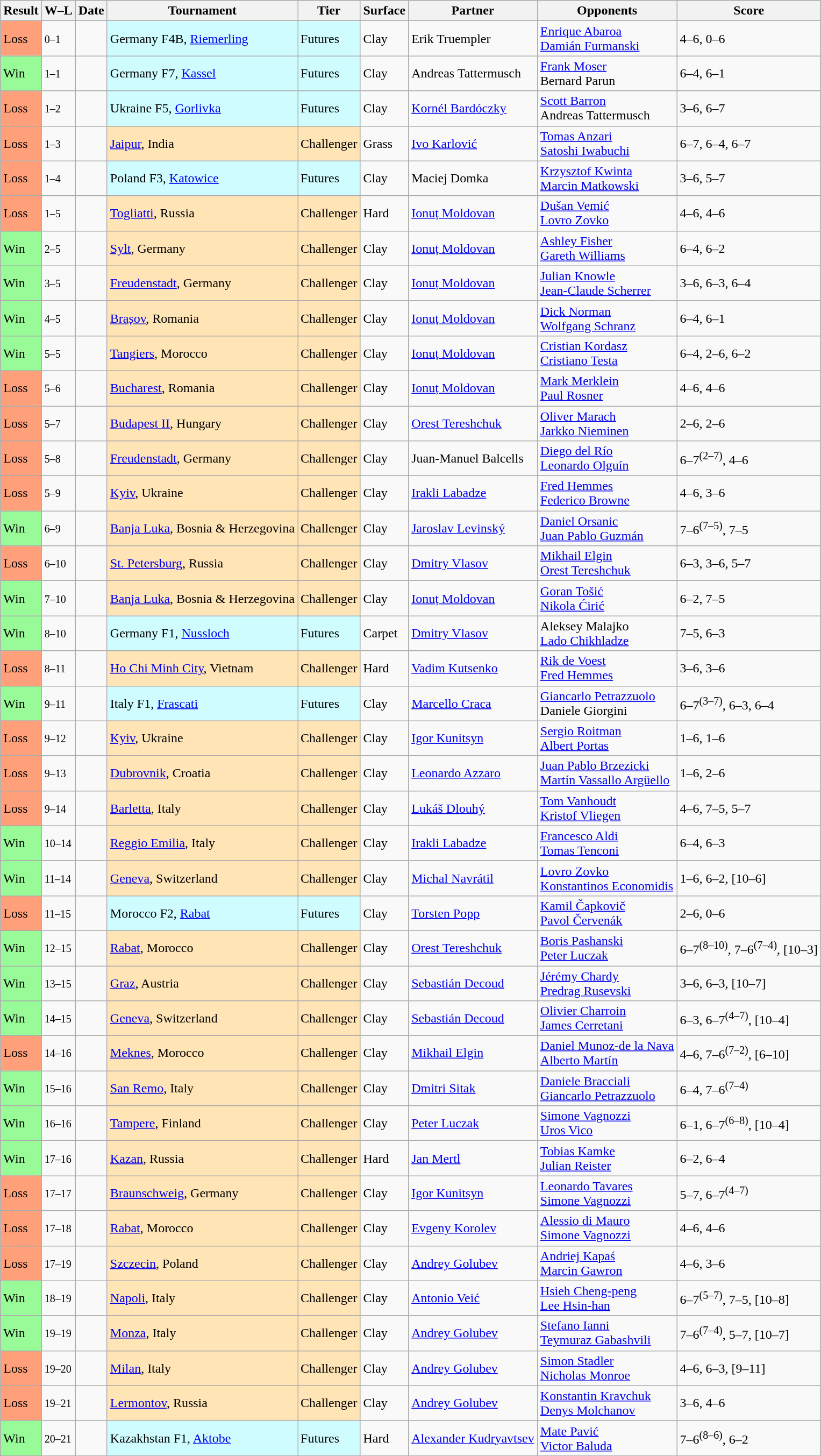<table class="sortable wikitable">
<tr>
<th>Result</th>
<th class="unsortable">W–L</th>
<th>Date</th>
<th>Tournament</th>
<th>Tier</th>
<th>Surface</th>
<th>Partner</th>
<th>Opponents</th>
<th class="unsortable">Score</th>
</tr>
<tr>
<td bgcolor=FFA07A>Loss</td>
<td><small>0–1</small></td>
<td></td>
<td style="background:#cffcff;">Germany F4B, <a href='#'>Riemerling</a></td>
<td style="background:#cffcff;">Futures</td>
<td>Clay</td>
<td> Erik Truempler</td>
<td> <a href='#'>Enrique Abaroa</a> <br>  <a href='#'>Damián Furmanski</a></td>
<td>4–6, 0–6</td>
</tr>
<tr>
<td bgcolor=98FB98>Win</td>
<td><small>1–1</small></td>
<td></td>
<td style="background:#cffcff;">Germany F7, <a href='#'>Kassel</a></td>
<td style="background:#cffcff;">Futures</td>
<td>Clay</td>
<td> Andreas Tattermusch</td>
<td> <a href='#'>Frank Moser</a> <br>  Bernard Parun</td>
<td>6–4, 6–1</td>
</tr>
<tr>
<td bgcolor=FFA07A>Loss</td>
<td><small>1–2</small></td>
<td></td>
<td style="background:#cffcff;">Ukraine F5, <a href='#'>Gorlivka</a></td>
<td style="background:#cffcff;">Futures</td>
<td>Clay</td>
<td> <a href='#'>Kornél Bardóczky</a></td>
<td> <a href='#'>Scott Barron</a> <br>  Andreas Tattermusch</td>
<td>3–6, 6–7</td>
</tr>
<tr>
<td bgcolor=FFA07A>Loss</td>
<td><small>1–3</small></td>
<td></td>
<td style="background:moccasin;"><a href='#'>Jaipur</a>, India</td>
<td style="background:moccasin;">Challenger</td>
<td>Grass</td>
<td> <a href='#'>Ivo Karlović</a></td>
<td> <a href='#'>Tomas Anzari</a> <br>  <a href='#'>Satoshi Iwabuchi</a></td>
<td>6–7, 6–4, 6–7</td>
</tr>
<tr>
<td bgcolor=FFA07A>Loss</td>
<td><small>1–4</small></td>
<td></td>
<td style="background:#cffcff;">Poland F3, <a href='#'>Katowice</a></td>
<td style="background:#cffcff;">Futures</td>
<td>Clay</td>
<td> Maciej Domka</td>
<td> <a href='#'>Krzysztof Kwinta</a> <br>  <a href='#'>Marcin Matkowski</a></td>
<td>3–6, 5–7</td>
</tr>
<tr>
<td bgcolor=FFA07A>Loss</td>
<td><small>1–5</small></td>
<td></td>
<td style="background:moccasin;"><a href='#'>Togliatti</a>, Russia</td>
<td style="background:moccasin;">Challenger</td>
<td>Hard</td>
<td> <a href='#'>Ionuț Moldovan</a></td>
<td> <a href='#'>Dušan Vemić</a> <br>  <a href='#'>Lovro Zovko</a></td>
<td>4–6, 4–6</td>
</tr>
<tr>
<td bgcolor=98FB98>Win</td>
<td><small>2–5</small></td>
<td></td>
<td style="background:moccasin;"><a href='#'>Sylt</a>, Germany</td>
<td style="background:moccasin;">Challenger</td>
<td>Clay</td>
<td> <a href='#'>Ionuț Moldovan</a></td>
<td> <a href='#'>Ashley Fisher</a> <br>  <a href='#'>Gareth Williams</a></td>
<td>6–4, 6–2</td>
</tr>
<tr>
<td bgcolor=98FB98>Win</td>
<td><small>3–5</small></td>
<td></td>
<td style="background:moccasin;"><a href='#'>Freudenstadt</a>, Germany</td>
<td style="background:moccasin;">Challenger</td>
<td>Clay</td>
<td> <a href='#'>Ionuț Moldovan</a></td>
<td> <a href='#'>Julian Knowle</a> <br>  <a href='#'>Jean-Claude Scherrer</a></td>
<td>3–6, 6–3, 6–4</td>
</tr>
<tr>
<td bgcolor=98FB98>Win</td>
<td><small>4–5</small></td>
<td></td>
<td style="background:moccasin;"><a href='#'>Brașov</a>, Romania</td>
<td style="background:moccasin;">Challenger</td>
<td>Clay</td>
<td> <a href='#'>Ionuț Moldovan</a></td>
<td> <a href='#'>Dick Norman</a> <br>  <a href='#'>Wolfgang Schranz</a></td>
<td>6–4, 6–1</td>
</tr>
<tr>
<td bgcolor=98FB98>Win</td>
<td><small>5–5</small></td>
<td></td>
<td style="background:moccasin;"><a href='#'>Tangiers</a>, Morocco</td>
<td style="background:moccasin;">Challenger</td>
<td>Clay</td>
<td> <a href='#'>Ionuț Moldovan</a></td>
<td> <a href='#'>Cristian Kordasz</a> <br>  <a href='#'>Cristiano Testa</a></td>
<td>6–4, 2–6, 6–2</td>
</tr>
<tr>
<td bgcolor=FFA07A>Loss</td>
<td><small>5–6</small></td>
<td></td>
<td style="background:moccasin;"><a href='#'>Bucharest</a>, Romania</td>
<td style="background:moccasin;">Challenger</td>
<td>Clay</td>
<td> <a href='#'>Ionuț Moldovan</a></td>
<td> <a href='#'>Mark Merklein</a> <br>  <a href='#'>Paul Rosner</a></td>
<td>4–6, 4–6</td>
</tr>
<tr>
<td bgcolor=FFA07A>Loss</td>
<td><small>5–7</small></td>
<td></td>
<td style="background:moccasin;"><a href='#'>Budapest II</a>, Hungary</td>
<td style="background:moccasin;">Challenger</td>
<td>Clay</td>
<td> <a href='#'>Orest Tereshchuk</a></td>
<td> <a href='#'>Oliver Marach</a> <br>  <a href='#'>Jarkko Nieminen</a></td>
<td>2–6, 2–6</td>
</tr>
<tr>
<td bgcolor=FFA07A>Loss</td>
<td><small>5–8</small></td>
<td></td>
<td style="background:moccasin;"><a href='#'>Freudenstadt</a>, Germany</td>
<td style="background:moccasin;">Challenger</td>
<td>Clay</td>
<td> Juan-Manuel Balcells</td>
<td> <a href='#'>Diego del Río</a> <br>  <a href='#'>Leonardo Olguín</a></td>
<td>6–7<sup>(2–7)</sup>, 4–6</td>
</tr>
<tr>
<td bgcolor=FFA07A>Loss</td>
<td><small>5–9</small></td>
<td></td>
<td style="background:moccasin;"><a href='#'>Kyiv</a>, Ukraine</td>
<td style="background:moccasin;">Challenger</td>
<td>Clay</td>
<td> <a href='#'>Irakli Labadze</a></td>
<td> <a href='#'>Fred Hemmes</a> <br>  <a href='#'>Federico Browne</a></td>
<td>4–6, 3–6</td>
</tr>
<tr>
<td bgcolor=98FB98>Win</td>
<td><small>6–9</small></td>
<td></td>
<td style="background:moccasin;"><a href='#'>Banja Luka</a>, Bosnia & Herzegovina</td>
<td style="background:moccasin;">Challenger</td>
<td>Clay</td>
<td> <a href='#'>Jaroslav Levinský</a></td>
<td> <a href='#'>Daniel Orsanic</a> <br>  <a href='#'>Juan Pablo Guzmán</a></td>
<td>7–6<sup>(7–5)</sup>, 7–5</td>
</tr>
<tr>
<td bgcolor=FFA07A>Loss</td>
<td><small>6–10</small></td>
<td></td>
<td style="background:moccasin;"><a href='#'>St. Petersburg</a>, Russia</td>
<td style="background:moccasin;">Challenger</td>
<td>Clay</td>
<td> <a href='#'>Dmitry Vlasov</a></td>
<td> <a href='#'>Mikhail Elgin</a> <br>  <a href='#'>Orest Tereshchuk</a></td>
<td>6–3, 3–6, 5–7</td>
</tr>
<tr>
<td bgcolor=98FB98>Win</td>
<td><small>7–10</small></td>
<td></td>
<td style="background:moccasin;"><a href='#'>Banja Luka</a>, Bosnia & Herzegovina</td>
<td style="background:moccasin;">Challenger</td>
<td>Clay</td>
<td> <a href='#'>Ionuț Moldovan</a></td>
<td> <a href='#'>Goran Tošić</a> <br>  <a href='#'>Nikola Ćirić</a></td>
<td>6–2, 7–5</td>
</tr>
<tr>
<td bgcolor=98FB98>Win</td>
<td><small>8–10</small></td>
<td></td>
<td style="background:#cffcff;">Germany F1, <a href='#'>Nussloch</a></td>
<td style="background:#cffcff;">Futures</td>
<td>Carpet</td>
<td> <a href='#'>Dmitry Vlasov</a></td>
<td> Aleksey Malajko <br>  <a href='#'>Lado Chikhladze</a></td>
<td>7–5, 6–3</td>
</tr>
<tr>
<td bgcolor=FFA07A>Loss</td>
<td><small>8–11</small></td>
<td></td>
<td style="background:moccasin;"><a href='#'>Ho Chi Minh City</a>, Vietnam</td>
<td style="background:moccasin;">Challenger</td>
<td>Hard</td>
<td> <a href='#'>Vadim Kutsenko</a></td>
<td> <a href='#'>Rik de Voest</a> <br>  <a href='#'>Fred Hemmes</a></td>
<td>3–6, 3–6</td>
</tr>
<tr>
<td bgcolor=98FB98>Win</td>
<td><small>9–11</small></td>
<td></td>
<td style="background:#cffcff;">Italy F1, <a href='#'>Frascati</a></td>
<td style="background:#cffcff;">Futures</td>
<td>Clay</td>
<td> <a href='#'>Marcello Craca</a></td>
<td> <a href='#'>Giancarlo Petrazzuolo</a> <br>  Daniele Giorgini</td>
<td>6–7<sup>(3–7)</sup>, 6–3, 6–4</td>
</tr>
<tr>
<td bgcolor=FFA07A>Loss</td>
<td><small>9–12</small></td>
<td></td>
<td style="background:moccasin;"><a href='#'>Kyiv</a>, Ukraine</td>
<td style="background:moccasin;">Challenger</td>
<td>Clay</td>
<td> <a href='#'>Igor Kunitsyn</a></td>
<td> <a href='#'>Sergio Roitman</a> <br>  <a href='#'>Albert Portas</a></td>
<td>1–6, 1–6</td>
</tr>
<tr>
<td bgcolor=FFA07A>Loss</td>
<td><small>9–13</small></td>
<td></td>
<td style="background:moccasin;"><a href='#'>Dubrovnik</a>, Croatia</td>
<td style="background:moccasin;">Challenger</td>
<td>Clay</td>
<td> <a href='#'>Leonardo Azzaro</a></td>
<td> <a href='#'>Juan Pablo Brzezicki</a> <br>  <a href='#'>Martín Vassallo Argüello</a></td>
<td>1–6, 2–6</td>
</tr>
<tr>
<td bgcolor=FFA07A>Loss</td>
<td><small>9–14</small></td>
<td></td>
<td style="background:moccasin;"><a href='#'>Barletta</a>, Italy</td>
<td style="background:moccasin;">Challenger</td>
<td>Clay</td>
<td> <a href='#'>Lukáš Dlouhý</a></td>
<td> <a href='#'>Tom Vanhoudt</a> <br>  <a href='#'>Kristof Vliegen</a></td>
<td>4–6, 7–5, 5–7</td>
</tr>
<tr>
<td bgcolor=98FB98>Win</td>
<td><small>10–14</small></td>
<td></td>
<td style="background:moccasin;"><a href='#'>Reggio Emilia</a>, Italy</td>
<td style="background:moccasin;">Challenger</td>
<td>Clay</td>
<td> <a href='#'>Irakli Labadze</a></td>
<td> <a href='#'>Francesco Aldi</a> <br>  <a href='#'>Tomas Tenconi</a></td>
<td>6–4, 6–3</td>
</tr>
<tr>
<td bgcolor=98FB98>Win</td>
<td><small>11–14</small></td>
<td></td>
<td style="background:moccasin;"><a href='#'>Geneva</a>, Switzerland</td>
<td style="background:moccasin;">Challenger</td>
<td>Clay</td>
<td> <a href='#'>Michal Navrátil</a></td>
<td> <a href='#'>Lovro Zovko</a> <br>  <a href='#'>Konstantinos Economidis</a></td>
<td>1–6, 6–2, [10–6]</td>
</tr>
<tr>
<td bgcolor=FFA07A>Loss</td>
<td><small>11–15</small></td>
<td></td>
<td style="background:#cffcff;">Morocco F2, <a href='#'>Rabat</a></td>
<td style="background:#cffcff;">Futures</td>
<td>Clay</td>
<td> <a href='#'>Torsten Popp</a></td>
<td> <a href='#'>Kamil Čapkovič</a> <br>  <a href='#'>Pavol Červenák</a></td>
<td>2–6, 0–6</td>
</tr>
<tr>
<td bgcolor=98FB98>Win</td>
<td><small>12–15</small></td>
<td></td>
<td style="background:moccasin;"><a href='#'>Rabat</a>, Morocco</td>
<td style="background:moccasin;">Challenger</td>
<td>Clay</td>
<td> <a href='#'>Orest Tereshchuk</a></td>
<td> <a href='#'>Boris Pashanski</a> <br>  <a href='#'>Peter Luczak</a></td>
<td>6–7<sup>(8–10)</sup>, 7–6<sup>(7–4)</sup>, [10–3]</td>
</tr>
<tr>
<td bgcolor=98FB98>Win</td>
<td><small>13–15</small></td>
<td></td>
<td style="background:moccasin;"><a href='#'>Graz</a>, Austria</td>
<td style="background:moccasin;">Challenger</td>
<td>Clay</td>
<td> <a href='#'>Sebastián Decoud</a></td>
<td> <a href='#'>Jérémy Chardy</a> <br>  <a href='#'>Predrag Rusevski</a></td>
<td>3–6, 6–3, [10–7]</td>
</tr>
<tr>
<td bgcolor=98FB98>Win</td>
<td><small>14–15</small></td>
<td></td>
<td style="background:moccasin;"><a href='#'>Geneva</a>, Switzerland</td>
<td style="background:moccasin;">Challenger</td>
<td>Clay</td>
<td> <a href='#'>Sebastián Decoud</a></td>
<td> <a href='#'>Olivier Charroin</a> <br>  <a href='#'>James Cerretani</a></td>
<td>6–3, 6–7<sup>(4–7)</sup>, [10–4]</td>
</tr>
<tr>
<td bgcolor=FFA07A>Loss</td>
<td><small>14–16</small></td>
<td></td>
<td style="background:moccasin;"><a href='#'>Meknes</a>, Morocco</td>
<td style="background:moccasin;">Challenger</td>
<td>Clay</td>
<td> <a href='#'>Mikhail Elgin</a></td>
<td> <a href='#'>Daniel Munoz-de la Nava</a> <br>  <a href='#'>Alberto Martín</a></td>
<td>4–6, 7–6<sup>(7–2)</sup>, [6–10]</td>
</tr>
<tr>
<td bgcolor=98FB98>Win</td>
<td><small>15–16</small></td>
<td></td>
<td style="background:moccasin;"><a href='#'>San Remo</a>, Italy</td>
<td style="background:moccasin;">Challenger</td>
<td>Clay</td>
<td> <a href='#'>Dmitri Sitak</a></td>
<td> <a href='#'>Daniele Bracciali</a> <br>  <a href='#'>Giancarlo Petrazzuolo</a></td>
<td>6–4, 7–6<sup>(7–4)</sup></td>
</tr>
<tr>
<td bgcolor=98FB98>Win</td>
<td><small>16–16</small></td>
<td></td>
<td style="background:moccasin;"><a href='#'>Tampere</a>, Finland</td>
<td style="background:moccasin;">Challenger</td>
<td>Clay</td>
<td> <a href='#'>Peter Luczak</a></td>
<td> <a href='#'>Simone Vagnozzi</a> <br>  <a href='#'>Uros Vico</a></td>
<td>6–1, 6–7<sup>(6–8)</sup>, [10–4]</td>
</tr>
<tr>
<td bgcolor=98FB98>Win</td>
<td><small>17–16</small></td>
<td></td>
<td style="background:moccasin;"><a href='#'>Kazan</a>, Russia</td>
<td style="background:moccasin;">Challenger</td>
<td>Hard</td>
<td> <a href='#'>Jan Mertl</a></td>
<td> <a href='#'>Tobias Kamke</a> <br>  <a href='#'>Julian Reister</a></td>
<td>6–2, 6–4</td>
</tr>
<tr>
<td bgcolor=FFA07A>Loss</td>
<td><small>17–17</small></td>
<td></td>
<td style="background:moccasin;"><a href='#'>Braunschweig</a>, Germany</td>
<td style="background:moccasin;">Challenger</td>
<td>Clay</td>
<td> <a href='#'>Igor Kunitsyn</a></td>
<td> <a href='#'>Leonardo Tavares</a> <br>  <a href='#'>Simone Vagnozzi</a></td>
<td>5–7, 6–7<sup>(4–7)</sup></td>
</tr>
<tr>
<td bgcolor=FFA07A>Loss</td>
<td><small>17–18</small></td>
<td></td>
<td style="background:moccasin;"><a href='#'>Rabat</a>, Morocco</td>
<td style="background:moccasin;">Challenger</td>
<td>Clay</td>
<td> <a href='#'>Evgeny Korolev</a></td>
<td> <a href='#'>Alessio di Mauro</a> <br>  <a href='#'>Simone Vagnozzi</a></td>
<td>4–6, 4–6</td>
</tr>
<tr>
<td bgcolor=FFA07A>Loss</td>
<td><small>17–19</small></td>
<td></td>
<td style="background:moccasin;"><a href='#'>Szczecin</a>, Poland</td>
<td style="background:moccasin;">Challenger</td>
<td>Clay</td>
<td> <a href='#'>Andrey Golubev</a></td>
<td> <a href='#'>Andriej Kapaś</a> <br>  <a href='#'>Marcin Gawron</a></td>
<td>4–6, 3–6</td>
</tr>
<tr>
<td bgcolor=98FB98>Win</td>
<td><small>18–19</small></td>
<td></td>
<td style="background:moccasin;"><a href='#'>Napoli</a>, Italy</td>
<td style="background:moccasin;">Challenger</td>
<td>Clay</td>
<td> <a href='#'>Antonio Veić</a></td>
<td> <a href='#'>Hsieh Cheng-peng</a> <br>  <a href='#'>Lee Hsin-han</a></td>
<td>6–7<sup>(5–7)</sup>, 7–5, [10–8]</td>
</tr>
<tr>
<td bgcolor=98FB98>Win</td>
<td><small>19–19</small></td>
<td></td>
<td style="background:moccasin;"><a href='#'>Monza</a>, Italy</td>
<td style="background:moccasin;">Challenger</td>
<td>Clay</td>
<td> <a href='#'>Andrey Golubev</a></td>
<td> <a href='#'>Stefano Ianni</a> <br>  <a href='#'>Teymuraz Gabashvili</a></td>
<td>7–6<sup>(7–4)</sup>, 5–7, [10–7]</td>
</tr>
<tr>
<td bgcolor=FFA07A>Loss</td>
<td><small>19–20</small></td>
<td></td>
<td style="background:moccasin;"><a href='#'>Milan</a>, Italy</td>
<td style="background:moccasin;">Challenger</td>
<td>Clay</td>
<td> <a href='#'>Andrey Golubev</a></td>
<td> <a href='#'>Simon Stadler</a> <br>  <a href='#'>Nicholas Monroe</a></td>
<td>4–6, 6–3, [9–11]</td>
</tr>
<tr>
<td bgcolor=FFA07A>Loss</td>
<td><small>19–21</small></td>
<td></td>
<td style="background:moccasin;"><a href='#'>Lermontov</a>, Russia</td>
<td style="background:moccasin;">Challenger</td>
<td>Clay</td>
<td> <a href='#'>Andrey Golubev</a></td>
<td> <a href='#'>Konstantin Kravchuk</a> <br>  <a href='#'>Denys Molchanov</a></td>
<td>3–6, 4–6</td>
</tr>
<tr>
<td bgcolor=98FB98>Win</td>
<td><small>20–21</small></td>
<td></td>
<td style="background:#cffcff;">Kazakhstan F1, <a href='#'>Aktobe</a></td>
<td style="background:#cffcff;">Futures</td>
<td>Hard</td>
<td> <a href='#'>Alexander Kudryavtsev</a></td>
<td> <a href='#'>Mate Pavić</a> <br>  <a href='#'>Victor Baluda</a></td>
<td>7–6<sup>(8–6)</sup>, 6–2</td>
</tr>
</table>
